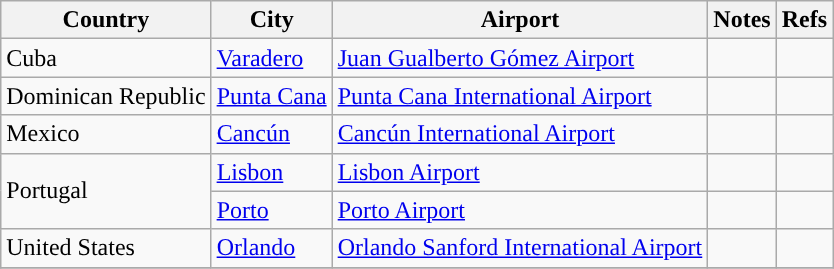<table class="sortable wikitable">
<tr>
<th>Country</th>
<th>City</th>
<th>Airport</th>
<th>Notes</th>
<th class="unsortable">Refs</th>
</tr>
<tr>
<td>Cuba</td>
<td><a href='#'>Varadero</a></td>
<td><a href='#'>Juan Gualberto Gómez Airport</a></td>
<td></td>
<td align=center></td>
</tr>
<tr>
<td>Dominican Republic</td>
<td><a href='#'>Punta Cana</a></td>
<td><a href='#'>Punta Cana International Airport</a></td>
<td></td>
<td align=center></td>
</tr>
<tr>
<td>Mexico</td>
<td><a href='#'>Cancún</a></td>
<td><a href='#'>Cancún International Airport</a></td>
<td></td>
<td></td>
</tr>
<tr>
<td rowspan=2>Portugal</td>
<td><a href='#'>Lisbon</a></td>
<td><a href='#'>Lisbon Airport</a></td>
<td></td>
<td></td>
</tr>
<tr>
<td><a href='#'>Porto</a></td>
<td><a href='#'>Porto Airport</a></td>
<td></td>
<td align=center></td>
</tr>
<tr>
<td>United States</td>
<td><a href='#'>Orlando</a></td>
<td><a href='#'>Orlando Sanford International Airport</a></td>
<td></td>
<td align=center></td>
</tr>
<tr>
</tr>
</table>
